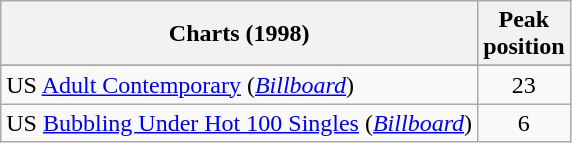<table class="wikitable sortable">
<tr>
<th align="left">Charts (1998)</th>
<th align="left">Peak<br>position</th>
</tr>
<tr>
</tr>
<tr>
<td align="left">US <a href='#'>Adult Contemporary</a> (<em><a href='#'>Billboard</a></em>)</td>
<td align="center">23</td>
</tr>
<tr>
<td align="left">US <a href='#'>Bubbling Under Hot 100 Singles</a> (<em><a href='#'>Billboard</a></em>)</td>
<td align="center">6</td>
</tr>
</table>
